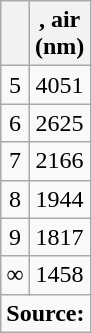<table class="wikitable" border="1" style="text-align: center">
<tr>
<th></th>
<th>, air<br>(nm)</th>
</tr>
<tr>
<td>5</td>
<td>4051</td>
</tr>
<tr>
<td>6</td>
<td>2625</td>
</tr>
<tr>
<td>7</td>
<td>2166</td>
</tr>
<tr>
<td>8</td>
<td>1944</td>
</tr>
<tr>
<td>9</td>
<td>1817</td>
</tr>
<tr>
<td>∞</td>
<td>1458</td>
</tr>
<tr>
<td colspan="2" style="text-align: center;"><strong>Source:</strong></td>
</tr>
</table>
